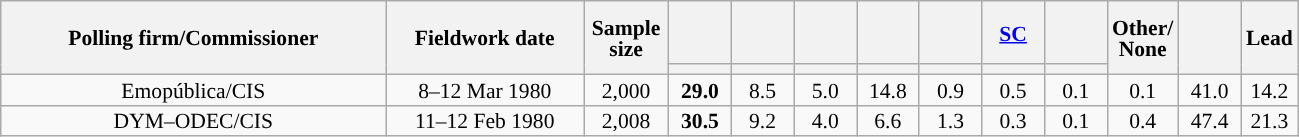<table class="wikitable collapsible collapsed" style="text-align:center; font-size:90%; line-height:14px;">
<tr style="height:42px;">
<th style="width:250px;" rowspan="2">Polling firm/Commissioner</th>
<th style="width:125px;" rowspan="2">Fieldwork date</th>
<th style="width:50px;" rowspan="2">Sample size</th>
<th style="width:35px;"></th>
<th style="width:35px;"></th>
<th style="width:35px;"></th>
<th style="width:35px;"></th>
<th style="width:35px;"></th>
<th style="width:35px;"><a href='#'>SC</a></th>
<th style="width:35px;"></th>
<th style="width:35px;" rowspan="2">Other/<br>None</th>
<th style="width:35px;" rowspan="2"></th>
<th style="width:30px;" rowspan="2">Lead</th>
</tr>
<tr>
<th style="color:inherit;background:"></th>
<th style="color:inherit;background:"></th>
<th style="color:inherit;background:"></th>
<th style="color:inherit;background:"></th>
<th style="color:inherit;background:"></th>
<th style="color:inherit;background:"></th>
<th style="color:inherit;background:"></th>
</tr>
<tr>
<td>Emopública/CIS</td>
<td>8–12 Mar 1980</td>
<td>2,000</td>
<td><strong>29.0</strong></td>
<td>8.5</td>
<td>5.0</td>
<td>14.8</td>
<td>0.9</td>
<td>0.5</td>
<td>0.1</td>
<td>0.1</td>
<td>41.0</td>
<td style="background:">14.2</td>
</tr>
<tr>
<td>DYM–ODEC/CIS</td>
<td>11–12 Feb 1980</td>
<td>2,008</td>
<td><strong>30.5</strong></td>
<td>9.2</td>
<td>4.0</td>
<td>6.6</td>
<td>1.3</td>
<td>0.3</td>
<td>0.1</td>
<td>0.4</td>
<td>47.4</td>
<td style="background:">21.3</td>
</tr>
</table>
